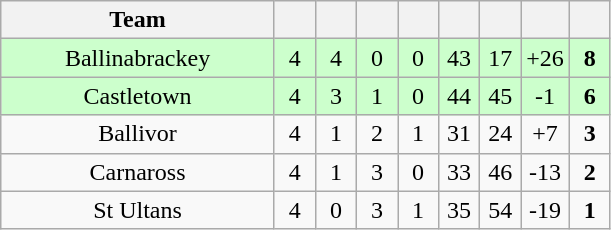<table class="wikitable" style="text-align:center">
<tr>
<th style="width:175px;">Team</th>
<th width="20"></th>
<th width="20"></th>
<th width="20"></th>
<th width="20"></th>
<th width="20"></th>
<th width="20"></th>
<th width="20"></th>
<th width="20"></th>
</tr>
<tr style="background:#cfc;">
<td>Ballinabrackey</td>
<td>4</td>
<td>4</td>
<td>0</td>
<td>0</td>
<td>43</td>
<td>17</td>
<td>+26</td>
<td><strong>8</strong></td>
</tr>
<tr style="background:#cfc;">
<td>Castletown</td>
<td>4</td>
<td>3</td>
<td>1</td>
<td>0</td>
<td>44</td>
<td>45</td>
<td>-1</td>
<td><strong>6</strong></td>
</tr>
<tr>
<td>Ballivor</td>
<td>4</td>
<td>1</td>
<td>2</td>
<td>1</td>
<td>31</td>
<td>24</td>
<td>+7</td>
<td><strong>3</strong></td>
</tr>
<tr>
<td>Carnaross</td>
<td>4</td>
<td>1</td>
<td>3</td>
<td>0</td>
<td>33</td>
<td>46</td>
<td>-13</td>
<td><strong>2</strong></td>
</tr>
<tr>
<td>St Ultans</td>
<td>4</td>
<td>0</td>
<td>3</td>
<td>1</td>
<td>35</td>
<td>54</td>
<td>-19</td>
<td><strong>1</strong></td>
</tr>
</table>
